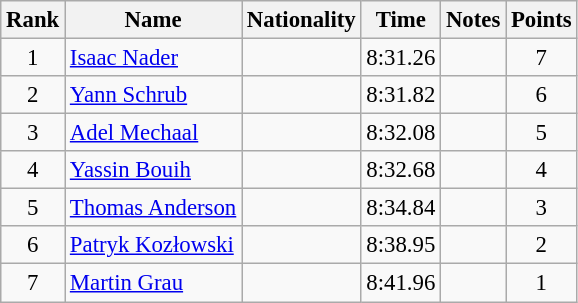<table class="wikitable sortable" style="text-align:center; font-size:95%">
<tr>
<th>Rank</th>
<th>Name</th>
<th>Nationality</th>
<th>Time</th>
<th>Notes</th>
<th>Points</th>
</tr>
<tr>
<td>1</td>
<td align=left><a href='#'>Isaac Nader</a></td>
<td align=left></td>
<td>8:31.26</td>
<td></td>
<td>7</td>
</tr>
<tr>
<td>2</td>
<td align=left><a href='#'>Yann Schrub</a></td>
<td align=left></td>
<td>8:31.82</td>
<td></td>
<td>6</td>
</tr>
<tr>
<td>3</td>
<td align=left><a href='#'>Adel Mechaal</a></td>
<td align=left></td>
<td>8:32.08</td>
<td></td>
<td>5</td>
</tr>
<tr>
<td>4</td>
<td align=left><a href='#'>Yassin Bouih</a></td>
<td align=left></td>
<td>8:32.68</td>
<td></td>
<td>4</td>
</tr>
<tr>
<td>5</td>
<td align=left><a href='#'>Thomas Anderson</a></td>
<td align=left></td>
<td>8:34.84</td>
<td></td>
<td>3</td>
</tr>
<tr>
<td>6</td>
<td align=left><a href='#'>Patryk Kozłowski</a></td>
<td align=left></td>
<td>8:38.95</td>
<td></td>
<td>2</td>
</tr>
<tr>
<td>7</td>
<td align=left><a href='#'>Martin Grau</a></td>
<td align=left></td>
<td>8:41.96</td>
<td></td>
<td>1</td>
</tr>
</table>
